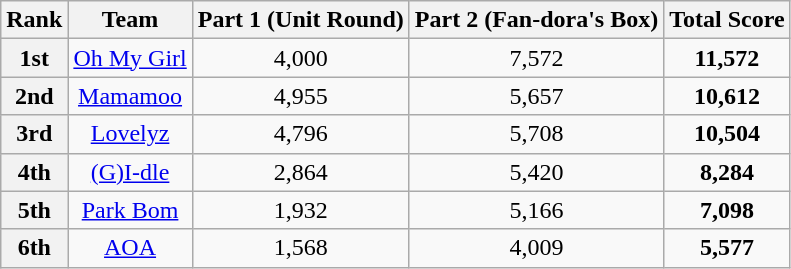<table class="wikitable plainrowheaders sortable" style="text-align:center">
<tr>
<th scope="col">Rank</th>
<th scope="col">Team</th>
<th scope="col">Part 1 (Unit Round)<br></th>
<th scope="col">Part 2 (Fan-dora's Box)<br></th>
<th scope="col">Total Score<br></th>
</tr>
<tr>
<th scope="row" style="text-align:center"><strong>1st</strong></th>
<td><a href='#'>Oh My Girl</a></td>
<td>4,000</td>
<td>7,572</td>
<td><strong>11,572</strong></td>
</tr>
<tr>
<th scope="row" style="text-align:center"><strong>2nd</strong></th>
<td><a href='#'>Mamamoo</a></td>
<td>4,955</td>
<td>5,657</td>
<td><strong>10,612</strong></td>
</tr>
<tr>
<th scope="row" style="text-align:center"><strong>3rd</strong></th>
<td><a href='#'>Lovelyz</a></td>
<td>4,796</td>
<td>5,708</td>
<td><strong>10,504</strong></td>
</tr>
<tr>
<th scope="row" style="text-align:center"><strong>4th</strong></th>
<td><a href='#'>(G)I-dle</a></td>
<td>2,864</td>
<td>5,420</td>
<td><strong>8,284</strong></td>
</tr>
<tr>
<th scope="row" style="text-align:center"><strong>5th</strong></th>
<td><a href='#'>Park Bom</a></td>
<td>1,932</td>
<td>5,166</td>
<td><strong>7,098</strong></td>
</tr>
<tr>
<th scope="row" style="text-align:center"><strong>6th</strong></th>
<td><a href='#'>AOA</a></td>
<td>1,568</td>
<td>4,009</td>
<td><strong>5,577</strong></td>
</tr>
</table>
